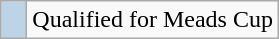<table class="wikitable">
<tr>
<td style="width:10px; background:#bcd4e6"></td>
<td>Qualified for Meads Cup</td>
</tr>
</table>
